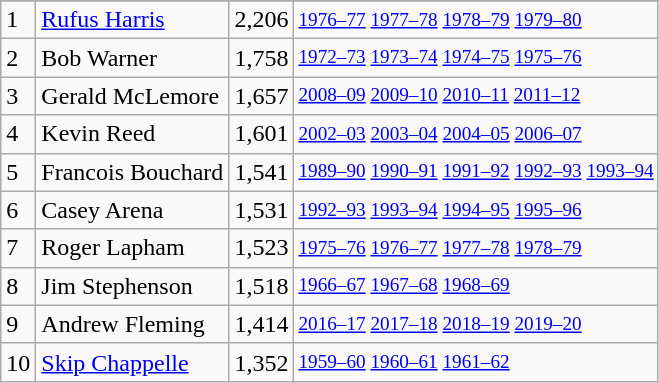<table class="wikitable">
<tr>
</tr>
<tr>
<td>1</td>
<td><a href='#'>Rufus Harris</a></td>
<td>2,206</td>
<td style="font-size:80%;"><a href='#'>1976–77</a> <a href='#'>1977–78</a> <a href='#'>1978–79</a> <a href='#'>1979–80</a></td>
</tr>
<tr>
<td>2</td>
<td>Bob Warner</td>
<td>1,758</td>
<td style="font-size:80%;"><a href='#'>1972–73</a> <a href='#'>1973–74</a> <a href='#'>1974–75</a> <a href='#'>1975–76</a></td>
</tr>
<tr>
<td>3</td>
<td>Gerald McLemore</td>
<td>1,657</td>
<td style="font-size:80%;"><a href='#'>2008–09</a> <a href='#'>2009–10</a> <a href='#'>2010–11</a> <a href='#'>2011–12</a></td>
</tr>
<tr>
<td>4</td>
<td>Kevin Reed</td>
<td>1,601</td>
<td style="font-size:80%;"><a href='#'>2002–03</a> <a href='#'>2003–04</a> <a href='#'>2004–05</a> <a href='#'>2006–07</a></td>
</tr>
<tr>
<td>5</td>
<td>Francois Bouchard</td>
<td>1,541</td>
<td style="font-size:80%;"><a href='#'>1989–90</a> <a href='#'>1990–91</a> <a href='#'>1991–92</a> <a href='#'>1992–93</a> <a href='#'>1993–94</a></td>
</tr>
<tr>
<td>6</td>
<td>Casey Arena</td>
<td>1,531</td>
<td style="font-size:80%;"><a href='#'>1992–93</a> <a href='#'>1993–94</a> <a href='#'>1994–95</a> <a href='#'>1995–96</a></td>
</tr>
<tr>
<td>7</td>
<td>Roger Lapham</td>
<td>1,523</td>
<td style="font-size:80%;"><a href='#'>1975–76</a> <a href='#'>1976–77</a> <a href='#'>1977–78</a> <a href='#'>1978–79</a></td>
</tr>
<tr>
<td>8</td>
<td>Jim Stephenson</td>
<td>1,518</td>
<td style="font-size:80%;"><a href='#'>1966–67</a> <a href='#'>1967–68</a> <a href='#'>1968–69</a></td>
</tr>
<tr>
<td>9</td>
<td>Andrew Fleming</td>
<td>1,414</td>
<td style="font-size:80%;"><a href='#'>2016–17</a> <a href='#'>2017–18</a> <a href='#'>2018–19</a> <a href='#'>2019–20</a></td>
</tr>
<tr>
<td>10</td>
<td><a href='#'>Skip Chappelle</a></td>
<td>1,352</td>
<td style="font-size:80%;"><a href='#'>1959–60</a> <a href='#'>1960–61</a> <a href='#'>1961–62</a></td>
</tr>
</table>
